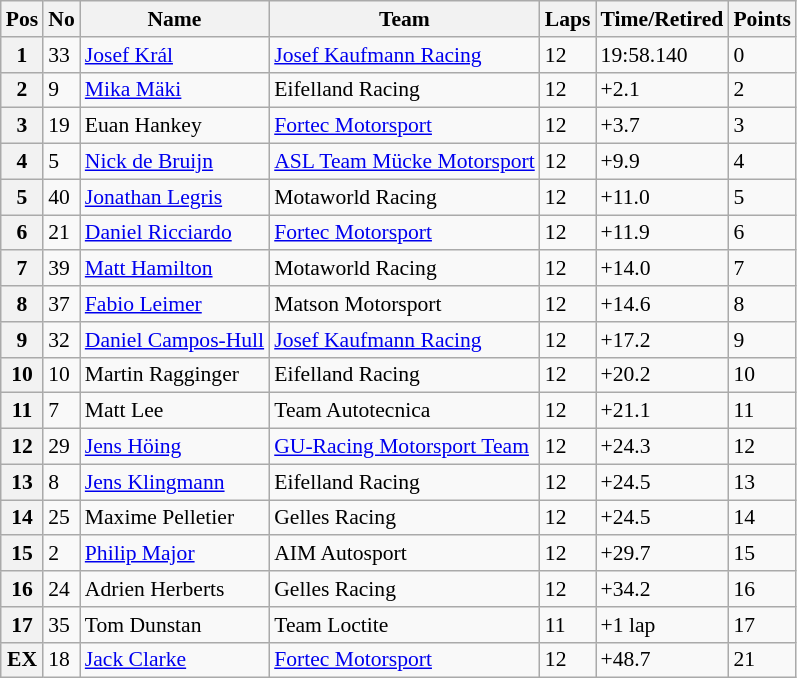<table class="wikitable mw-collapsible mw-collapsed" style="font-size: 90%">
<tr>
<th>Pos</th>
<th>No</th>
<th>Name</th>
<th>Team</th>
<th>Laps</th>
<th>Time/Retired</th>
<th>Points</th>
</tr>
<tr>
<th>1</th>
<td>33</td>
<td> <a href='#'>Josef Král</a></td>
<td><a href='#'>Josef Kaufmann Racing</a></td>
<td>12</td>
<td>19:58.140</td>
<td>0</td>
</tr>
<tr>
<th>2</th>
<td>9</td>
<td> <a href='#'>Mika Mäki</a></td>
<td>Eifelland Racing</td>
<td>12</td>
<td>+2.1</td>
<td>2</td>
</tr>
<tr>
<th>3</th>
<td>19</td>
<td> Euan Hankey</td>
<td><a href='#'>Fortec Motorsport</a></td>
<td>12</td>
<td>+3.7</td>
<td>3</td>
</tr>
<tr>
<th>4</th>
<td>5</td>
<td> <a href='#'>Nick de Bruijn</a></td>
<td><a href='#'>ASL Team Mücke Motorsport</a></td>
<td>12</td>
<td>+9.9</td>
<td>4</td>
</tr>
<tr>
<th>5</th>
<td>40</td>
<td> <a href='#'>Jonathan Legris</a></td>
<td>Motaworld Racing</td>
<td>12</td>
<td>+11.0</td>
<td>5</td>
</tr>
<tr>
<th>6</th>
<td>21</td>
<td> <a href='#'>Daniel Ricciardo</a></td>
<td><a href='#'>Fortec Motorsport</a></td>
<td>12</td>
<td>+11.9</td>
<td>6</td>
</tr>
<tr>
<th>7</th>
<td>39</td>
<td> <a href='#'>Matt Hamilton</a></td>
<td>Motaworld Racing</td>
<td>12</td>
<td>+14.0</td>
<td>7</td>
</tr>
<tr>
<th>8</th>
<td>37</td>
<td> <a href='#'>Fabio Leimer</a></td>
<td>Matson Motorsport</td>
<td>12</td>
<td>+14.6</td>
<td>8</td>
</tr>
<tr>
<th>9</th>
<td>32</td>
<td> <a href='#'>Daniel Campos-Hull</a></td>
<td><a href='#'>Josef Kaufmann Racing</a></td>
<td>12</td>
<td>+17.2</td>
<td>9</td>
</tr>
<tr>
<th>10</th>
<td>10</td>
<td> Martin Ragginger</td>
<td>Eifelland Racing</td>
<td>12</td>
<td>+20.2</td>
<td>10</td>
</tr>
<tr>
<th>11</th>
<td>7</td>
<td> Matt Lee</td>
<td>Team Autotecnica</td>
<td>12</td>
<td>+21.1</td>
<td>11</td>
</tr>
<tr>
<th>12</th>
<td>29</td>
<td> <a href='#'>Jens Höing</a></td>
<td><a href='#'>GU-Racing Motorsport Team</a></td>
<td>12</td>
<td>+24.3</td>
<td>12</td>
</tr>
<tr>
<th>13</th>
<td>8</td>
<td> <a href='#'>Jens Klingmann</a></td>
<td>Eifelland Racing</td>
<td>12</td>
<td>+24.5</td>
<td>13</td>
</tr>
<tr>
<th>14</th>
<td>25</td>
<td> Maxime Pelletier</td>
<td>Gelles Racing</td>
<td>12</td>
<td>+24.5</td>
<td>14</td>
</tr>
<tr>
<th>15</th>
<td>2</td>
<td> <a href='#'>Philip Major</a></td>
<td>AIM Autosport</td>
<td>12</td>
<td>+29.7</td>
<td>15</td>
</tr>
<tr>
<th>16</th>
<td>24</td>
<td> Adrien Herberts</td>
<td>Gelles Racing</td>
<td>12</td>
<td>+34.2</td>
<td>16</td>
</tr>
<tr>
<th>17</th>
<td>35</td>
<td> Tom Dunstan</td>
<td>Team Loctite</td>
<td>11</td>
<td>+1 lap</td>
<td>17</td>
</tr>
<tr>
<th>EX</th>
<td>18</td>
<td> <a href='#'>Jack Clarke</a></td>
<td><a href='#'>Fortec Motorsport</a></td>
<td>12</td>
<td>+48.7</td>
<td>21</td>
</tr>
</table>
